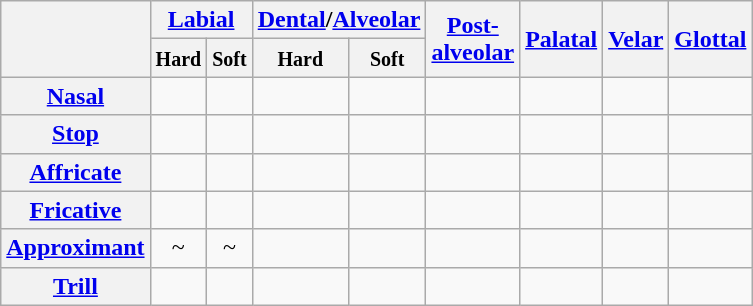<table class="wikitable" style="text-align: center;">
<tr>
<th rowspan="2"></th>
<th colspan="2"><a href='#'>Labial</a></th>
<th colspan="2"><a href='#'>Dental</a>/<a href='#'>Alveolar</a></th>
<th rowspan="2"><a href='#'>Post-<br>alveolar</a></th>
<th rowspan="2"><a href='#'>Palatal</a></th>
<th rowspan="2"><a href='#'>Velar</a></th>
<th rowspan="2"><a href='#'>Glottal</a></th>
</tr>
<tr>
<th><small>Hard</small></th>
<th><small>Soft</small></th>
<th><small>Hard</small></th>
<th><small>Soft</small></th>
</tr>
<tr>
<th><a href='#'>Nasal</a></th>
<td></td>
<td></td>
<td></td>
<td></td>
<td></td>
<td></td>
<td></td>
<td></td>
</tr>
<tr>
<th><a href='#'>Stop</a></th>
<td> </td>
<td> </td>
<td> </td>
<td> </td>
<td></td>
<td></td>
<td> </td>
<td></td>
</tr>
<tr>
<th><a href='#'>Affricate</a></th>
<td></td>
<td></td>
<td> </td>
<td> </td>
<td> </td>
<td></td>
<td></td>
<td></td>
</tr>
<tr>
<th><a href='#'>Fricative</a></th>
<td></td>
<td></td>
<td> </td>
<td> </td>
<td> </td>
<td></td>
<td></td>
<td></td>
</tr>
<tr>
<th><a href='#'>Approximant</a></th>
<td> ~ </td>
<td> ~ </td>
<td></td>
<td></td>
<td></td>
<td></td>
<td></td>
<td></td>
</tr>
<tr>
<th><a href='#'>Trill</a></th>
<td></td>
<td></td>
<td></td>
<td></td>
<td></td>
<td></td>
<td></td>
<td></td>
</tr>
</table>
